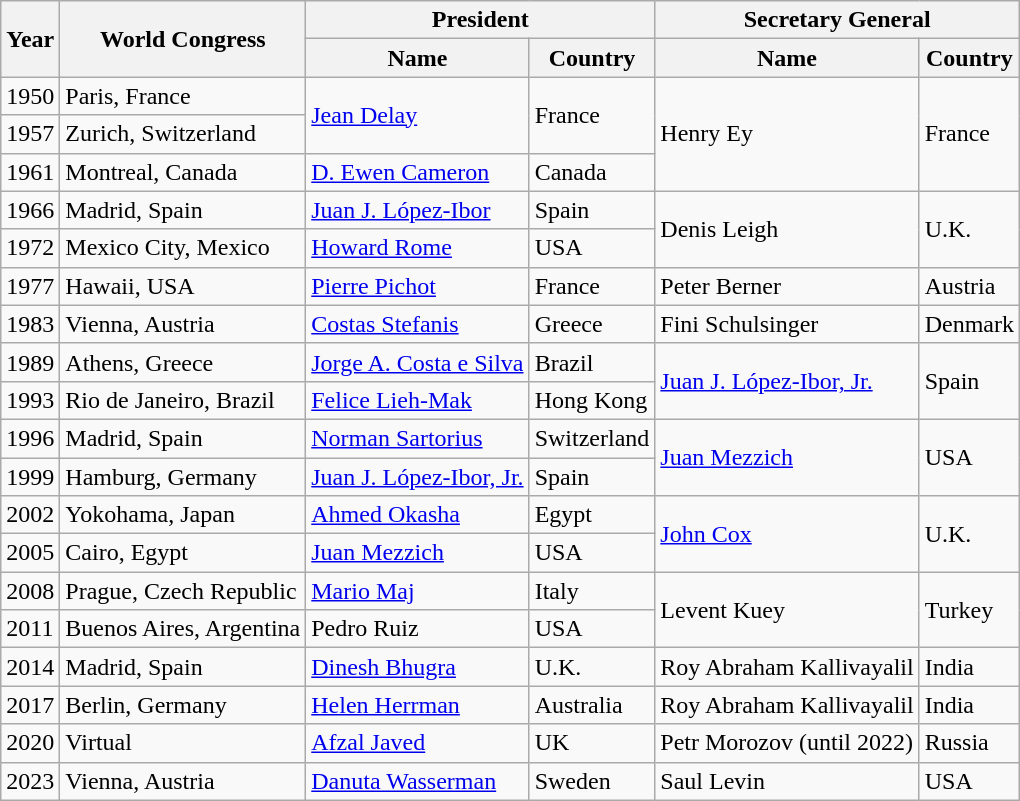<table class="wikitable sortable">
<tr>
<th scope="col" rowspan="2">Year</th>
<th scope="col" rowspan="2">World Congress</th>
<th scope="colgroup" colspan="2">President</th>
<th scope="colgroup" colspan="2">Secretary General</th>
</tr>
<tr>
<th scope="col">Name</th>
<th scope="col">Country</th>
<th scope="col">Name</th>
<th scope="col">Country</th>
</tr>
<tr>
<td>1950</td>
<td data-sort-value="France, Paris">Paris, France</td>
<td rowspan="2" data-sort-value="Delay, Jean"><a href='#'>Jean Delay</a></td>
<td rowspan="2">France</td>
<td rowspan="3" data-sort-value="Ey, Henry">Henry Ey</td>
<td rowspan="3">France</td>
</tr>
<tr>
<td>1957</td>
<td data-sort-value="Switzerland, Zurich">Zurich, Switzerland<br>


</td>
</tr>
<tr>
<td>1961</td>
<td data-sort-value="Canada, Montreal">Montreal, Canada</td>
<td data-sort-value="Cameron, D. Ewen"><a href='#'>D. Ewen Cameron</a></td>
<td>Canada<br>
</td>
</tr>
<tr>
<td>1966</td>
<td data-sort-value="Spain, Madrid">Madrid, Spain</td>
<td data-sort-value="López-Ibor, Juan J."><a href='#'>Juan J. López-Ibor</a></td>
<td>Spain</td>
<td rowspan="2" data-sort-value="Leigh, Denis">Denis Leigh</td>
<td rowspan="2" data-sort-value="United Kingdom">U.K.</td>
</tr>
<tr>
<td>1972</td>
<td data-sort-value="Mexico, Mexico City">Mexico City, Mexico</td>
<td data-sort-value="Rome, Howard"><a href='#'>Howard Rome</a></td>
<td data-sort-value="United States">USA<br>
</td>
</tr>
<tr>
<td>1977</td>
<td data-sort-value="United States, Hawaii">Hawaii, USA</td>
<td data-sort-value="Pichot, Pierre"><a href='#'>Pierre Pichot</a></td>
<td>France</td>
<td data-sort-value="Berner, Peter">Peter Berner</td>
<td>Austria</td>
</tr>
<tr>
<td>1983</td>
<td data-sort-value="Austria, Vienna">Vienna, Austria</td>
<td data-sort-value="Stefanis, Costas"><a href='#'>Costas Stefanis</a></td>
<td>Greece</td>
<td data-sort-value="Schulsinger, Fini">Fini Schulsinger</td>
<td>Denmark</td>
</tr>
<tr>
<td>1989</td>
<td data-sort-value="Greece, Athens">Athens, Greece</td>
<td data-sort-value="Costa e Silva, Jorge A."><a href='#'>Jorge A. Costa e Silva</a></td>
<td>Brazil</td>
<td rowspan="2" data-sort-value="López-Ibor, Juan J., Jr."><a href='#'>Juan J. López-Ibor, Jr.</a></td>
<td rowspan="2">Spain</td>
</tr>
<tr>
<td>1993</td>
<td data-sort-value="Brazil, Rio de Janeiro">Rio de Janeiro, Brazil</td>
<td data-sort-value="Lieh-Mak, Felice"><a href='#'>Felice Lieh-Mak</a></td>
<td>Hong Kong<br>
</td>
</tr>
<tr>
<td>1996</td>
<td data-sort-value="Spain, Madrid">Madrid, Spain</td>
<td data-sort-value="Sartorius, Norman"><a href='#'>Norman Sartorius</a></td>
<td>Switzerland</td>
<td rowspan="2" data-sort-value="Mezzich, Juan"><a href='#'>Juan Mezzich</a></td>
<td rowspan="2" data-sort-value="United States">USA</td>
</tr>
<tr>
<td>1999</td>
<td data-sort-value="Germany, Hamburg">Hamburg, Germany</td>
<td data-sort-value="López-Ibor, Juan J."><a href='#'>Juan J. López-Ibor, Jr.</a></td>
<td>Spain<br>
</td>
</tr>
<tr>
<td>2002</td>
<td data-sort-value="Japan, Yokohama">Yokohama, Japan</td>
<td data-sort-value="Okasha, Ahmed"><a href='#'>Ahmed Okasha</a></td>
<td>Egypt</td>
<td rowspan="2" data-sort-value="Cox, John"><a href='#'>John Cox</a></td>
<td rowspan="2" data-sort-value="United Kingdom">U.K.</td>
</tr>
<tr>
<td>2005</td>
<td data-sort-value="Egypt, Cairo">Cairo, Egypt</td>
<td data-sort-value="Mezzich, Juan"><a href='#'>Juan Mezzich</a></td>
<td data-sort-value="United States">USA<br>
</td>
</tr>
<tr>
<td>2008</td>
<td data-sort-value="Czech Republic, Prague">Prague, Czech Republic</td>
<td data-sort-value="Maj, Mario"><a href='#'>Mario Maj</a></td>
<td>Italy</td>
<td rowspan="2" data-sort-value="Kuey, Levent">Levent Kuey</td>
<td rowspan="2">Turkey</td>
</tr>
<tr>
<td>2011</td>
<td data-sort-value="Argentina, Buenos Aires">Buenos Aires, Argentina</td>
<td data-sort-value="Ruiz, Pedro">Pedro Ruiz</td>
<td data-sort-value="United States">USA<br>
</td>
</tr>
<tr>
<td>2014</td>
<td data-sort-value="Spain, Madrid">Madrid, Spain</td>
<td data-sort-value="Bhugra, Dinesh"><a href='#'>Dinesh Bhugra</a></td>
<td data-sort-value="United Kingdom">U.K.</td>
<td data-sort-value="Kallivayalil, Roy Abraham">Roy Abraham Kallivayalil</td>
<td>India</td>
</tr>
<tr>
<td>2017</td>
<td data-sort-value="Germany, Berlin">Berlin, Germany</td>
<td data-sort-value="Herrman, Helen"><a href='#'>Helen Herrman</a></td>
<td>Australia</td>
<td data-sort-value="Kallivayalil, Roy Abraham">Roy Abraham Kallivayalil</td>
<td>India</td>
</tr>
<tr>
<td>2020</td>
<td data-sort-value="Virtual">Virtual</td>
<td data-sort-value="Javed, Afzal"><a href='#'>Afzal Javed</a></td>
<td>UK</td>
<td data-sort-value="Morozov, Petr">Petr Morozov (until 2022)</td>
<td>Russia</td>
</tr>
<tr>
<td>2023</td>
<td data-sort-value="Vienna, Austria">Vienna, Austria</td>
<td data-sort-value="Wasserman, Danuta"><a href='#'>Danuta Wasserman</a></td>
<td>Sweden</td>
<td data-sort-value="Levin, Saul">Saul Levin</td>
<td>USA</td>
</tr>
</table>
